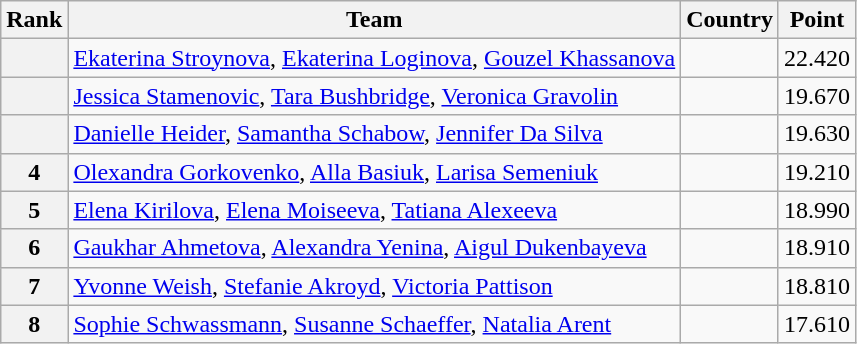<table class="wikitable sortable">
<tr>
<th>Rank</th>
<th>Team</th>
<th>Country</th>
<th>Point</th>
</tr>
<tr>
<th></th>
<td><a href='#'>Ekaterina Stroynova</a>, <a href='#'>Ekaterina Loginova</a>, <a href='#'>Gouzel Khassanova</a></td>
<td></td>
<td>22.420</td>
</tr>
<tr>
<th></th>
<td><a href='#'>Jessica Stamenovic</a>, <a href='#'>Tara Bushbridge</a>, <a href='#'>Veronica Gravolin</a></td>
<td></td>
<td>19.670</td>
</tr>
<tr>
<th></th>
<td><a href='#'>Danielle Heider</a>, <a href='#'>Samantha Schabow</a>, <a href='#'>Jennifer Da Silva</a></td>
<td></td>
<td>19.630</td>
</tr>
<tr>
<th>4</th>
<td><a href='#'>Olexandra Gorkovenko</a>, <a href='#'>Alla Basiuk</a>, <a href='#'>Larisa Semeniuk</a></td>
<td></td>
<td>19.210</td>
</tr>
<tr>
<th>5</th>
<td><a href='#'>Elena Kirilova</a>, <a href='#'>Elena Moiseeva</a>, <a href='#'>Tatiana Alexeeva</a></td>
<td></td>
<td>18.990</td>
</tr>
<tr>
<th>6</th>
<td><a href='#'>Gaukhar Ahmetova</a>, <a href='#'>Alexandra Yenina</a>, <a href='#'>Aigul Dukenbayeva</a></td>
<td></td>
<td>18.910</td>
</tr>
<tr>
<th>7</th>
<td><a href='#'>Yvonne Weish</a>, <a href='#'>Stefanie Akroyd</a>, <a href='#'>Victoria Pattison</a></td>
<td></td>
<td>18.810</td>
</tr>
<tr>
<th>8</th>
<td><a href='#'>Sophie Schwassmann</a>, <a href='#'>Susanne Schaeffer</a>, <a href='#'>Natalia Arent</a></td>
<td></td>
<td>17.610</td>
</tr>
</table>
